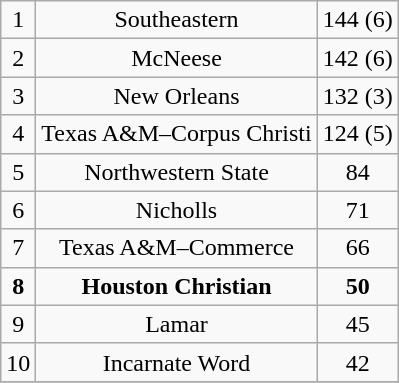<table class="wikitable">
<tr align="center">
<td>1</td>
<td>Southeastern</td>
<td>144 (6)</td>
</tr>
<tr align="center">
<td>2</td>
<td>McNeese</td>
<td>142 (6)</td>
</tr>
<tr align="center">
<td>3</td>
<td>New Orleans</td>
<td>132 (3)</td>
</tr>
<tr align="center">
<td>4</td>
<td>Texas A&M–Corpus Christi</td>
<td>124 (5)</td>
</tr>
<tr align="center">
<td>5</td>
<td>Northwestern State</td>
<td>84</td>
</tr>
<tr align="center">
<td>6</td>
<td>Nicholls</td>
<td>71</td>
</tr>
<tr align="center">
<td>7</td>
<td>Texas A&M–Commerce</td>
<td>66</td>
</tr>
<tr align="center">
<td><strong>8</strong></td>
<td><strong>Houston Christian</strong></td>
<td><strong>50</strong></td>
</tr>
<tr align="center">
<td>9</td>
<td>Lamar</td>
<td>45</td>
</tr>
<tr align="center">
<td>10</td>
<td>Incarnate Word</td>
<td>42</td>
</tr>
<tr align="center">
</tr>
</table>
